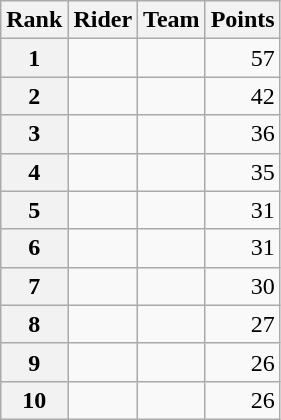<table class="wikitable" margin-bottom:0;">
<tr>
<th scope="col">Rank</th>
<th scope="col">Rider</th>
<th scope="col">Team</th>
<th scope="col">Points</th>
</tr>
<tr>
<th scope="row">1</th>
<td> </td>
<td></td>
<td align="right">57</td>
</tr>
<tr>
<th scope="row">2</th>
<td> </td>
<td></td>
<td align="right">42</td>
</tr>
<tr>
<th scope="row">3</th>
<td> </td>
<td></td>
<td align="right">36</td>
</tr>
<tr>
<th scope="row">4</th>
<td> </td>
<td></td>
<td align="right">35</td>
</tr>
<tr>
<th scope="row">5</th>
<td></td>
<td></td>
<td align="right">31</td>
</tr>
<tr>
<th scope="row">6</th>
<td></td>
<td></td>
<td align="right">31</td>
</tr>
<tr>
<th scope="row">7</th>
<td></td>
<td></td>
<td align="right">30</td>
</tr>
<tr>
<th scope="row">8</th>
<td></td>
<td></td>
<td align="right">27</td>
</tr>
<tr>
<th scope="row">9</th>
<td></td>
<td></td>
<td align="right">26</td>
</tr>
<tr>
<th scope="row">10</th>
<td></td>
<td></td>
<td align="right">26</td>
</tr>
</table>
